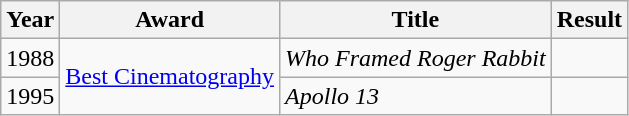<table class="wikitable">
<tr>
<th>Year</th>
<th>Award</th>
<th>Title</th>
<th>Result</th>
</tr>
<tr>
<td>1988</td>
<td rowspan=2><a href='#'>Best Cinematography</a></td>
<td><em>Who Framed Roger Rabbit</em></td>
<td></td>
</tr>
<tr>
<td>1995</td>
<td><em>Apollo 13</em></td>
<td></td>
</tr>
</table>
